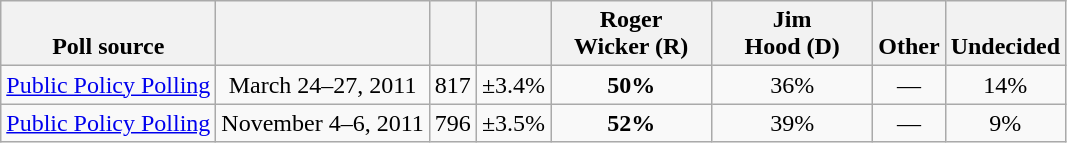<table class="wikitable" style="text-align:center">
<tr valign= bottom>
<th>Poll source</th>
<th></th>
<th></th>
<th></th>
<th style="width:100px;">Roger<br>Wicker (R)</th>
<th style="width:100px;">Jim<br>Hood (D)</th>
<th>Other</th>
<th>Undecided</th>
</tr>
<tr>
<td align=left><a href='#'>Public Policy Polling</a></td>
<td>March 24–27, 2011</td>
<td>817</td>
<td>±3.4%</td>
<td><strong>50%</strong></td>
<td>36%</td>
<td>—</td>
<td>14%</td>
</tr>
<tr>
<td align=left><a href='#'>Public Policy Polling</a></td>
<td>November 4–6, 2011</td>
<td>796</td>
<td>±3.5%</td>
<td><strong>52%</strong></td>
<td>39%</td>
<td>—</td>
<td>9%</td>
</tr>
</table>
